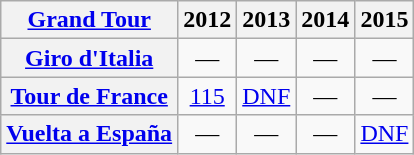<table class="wikitable plainrowheaders">
<tr>
<th scope="col"><a href='#'>Grand Tour</a></th>
<th scope="col">2012</th>
<th scope="col">2013</th>
<th scope="col">2014</th>
<th scope="col">2015</th>
</tr>
<tr style="text-align:center;">
<th scope="row"> <a href='#'>Giro d'Italia</a></th>
<td>—</td>
<td>—</td>
<td>—</td>
<td>—</td>
</tr>
<tr style="text-align:center;">
<th scope="row"> <a href='#'>Tour de France</a></th>
<td><a href='#'>115</a></td>
<td><a href='#'>DNF</a></td>
<td>—</td>
<td>—</td>
</tr>
<tr style="text-align:center;">
<th scope="row"> <a href='#'>Vuelta a España</a></th>
<td>—</td>
<td>—</td>
<td>—</td>
<td><a href='#'>DNF</a></td>
</tr>
</table>
